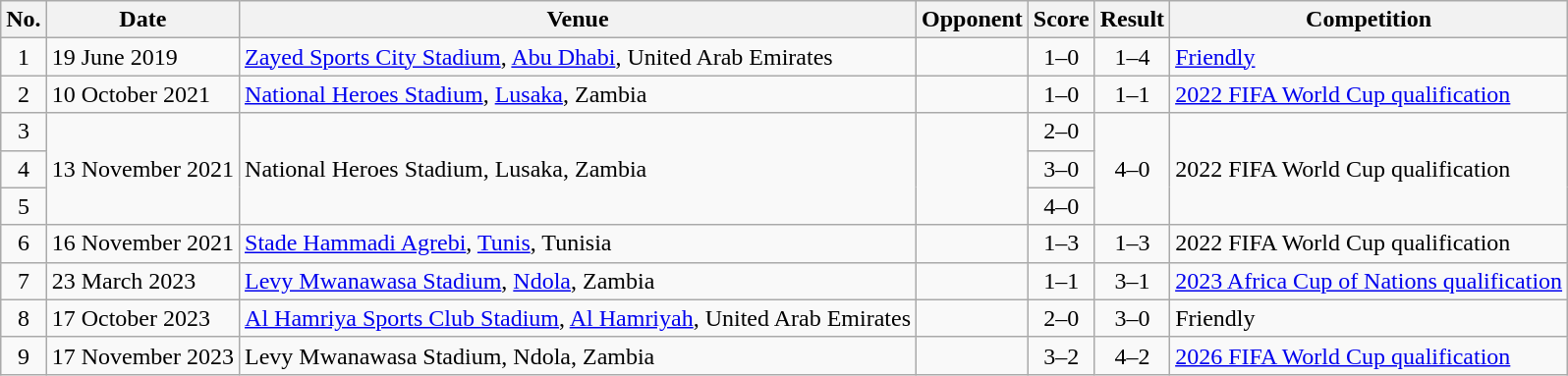<table class="wikitable sortable">
<tr>
<th scope="col">No.</th>
<th scope="col">Date</th>
<th scope="col">Venue</th>
<th scope="col">Opponent</th>
<th scope="col">Score</th>
<th scope="col">Result</th>
<th scope="col">Competition</th>
</tr>
<tr>
<td align="center">1</td>
<td>19 June 2019</td>
<td><a href='#'>Zayed Sports City Stadium</a>, <a href='#'>Abu Dhabi</a>, United Arab Emirates</td>
<td></td>
<td align="center">1–0</td>
<td align="center">1–4</td>
<td><a href='#'>Friendly</a></td>
</tr>
<tr>
<td align="center">2</td>
<td>10 October 2021</td>
<td><a href='#'>National Heroes Stadium</a>, <a href='#'>Lusaka</a>, Zambia</td>
<td></td>
<td align="center">1–0</td>
<td align="center">1–1</td>
<td><a href='#'>2022 FIFA World Cup qualification</a></td>
</tr>
<tr>
<td align="center">3</td>
<td rowspan="3">13 November 2021</td>
<td rowspan="3">National Heroes Stadium, Lusaka, Zambia</td>
<td rowspan="3"></td>
<td align="center">2–0</td>
<td align="center" rowspan="3">4–0</td>
<td rowspan="3">2022 FIFA World Cup qualification</td>
</tr>
<tr>
<td align="center">4</td>
<td align="center">3–0</td>
</tr>
<tr>
<td align="center">5</td>
<td align="center">4–0</td>
</tr>
<tr>
<td align="center">6</td>
<td>16 November 2021</td>
<td><a href='#'>Stade Hammadi Agrebi</a>, <a href='#'>Tunis</a>, Tunisia</td>
<td></td>
<td align="center">1–3</td>
<td align="center">1–3</td>
<td>2022 FIFA World Cup qualification</td>
</tr>
<tr>
<td align="center">7</td>
<td>23 March 2023</td>
<td><a href='#'>Levy Mwanawasa Stadium</a>, <a href='#'>Ndola</a>, Zambia</td>
<td></td>
<td align="center">1–1</td>
<td align="center">3–1</td>
<td><a href='#'>2023 Africa Cup of Nations qualification</a></td>
</tr>
<tr>
<td align="center">8</td>
<td>17 October 2023</td>
<td><a href='#'>Al Hamriya Sports Club Stadium</a>, <a href='#'>Al Hamriyah</a>, United Arab Emirates</td>
<td></td>
<td align="center">2–0</td>
<td align="center">3–0</td>
<td>Friendly</td>
</tr>
<tr>
<td align="center">9</td>
<td>17 November 2023</td>
<td>Levy Mwanawasa Stadium, Ndola, Zambia</td>
<td></td>
<td align="center">3–2</td>
<td align="center">4–2</td>
<td><a href='#'>2026 FIFA World Cup qualification</a></td>
</tr>
</table>
